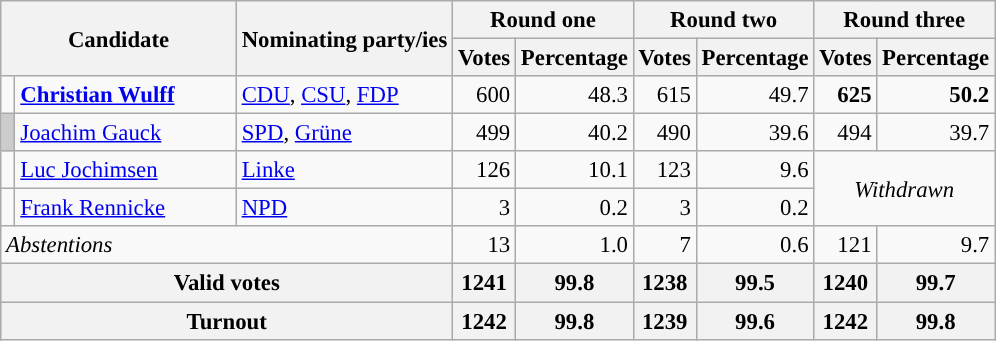<table class="wikitable" style="font-size:95%;">
<tr>
<th rowspan="2" style="width:150px;" colspan="2">Candidate</th>
<th rowspan="2">Nominating party/ies</th>
<th colspan="2">Round one</th>
<th colspan="2">Round two</th>
<th colspan="2">Round three</th>
</tr>
<tr style="background:#e9e9e9;">
<th>Votes</th>
<th>Percentage</th>
<th>Votes</th>
<th>Percentage</th>
<th>Votes</th>
<th>Percentage</th>
</tr>
<tr style="text-align:right;">
<td></td>
<td style="text-align:left;"><strong><a href='#'>Christian Wulff</a></strong></td>
<td align="left"><a href='#'>CDU</a>, <a href='#'>CSU</a>, <a href='#'>FDP</a></td>
<td>600</td>
<td>48.3</td>
<td>615</td>
<td>49.7</td>
<td><strong>625</strong></td>
<td><strong>50.2</strong></td>
</tr>
<tr style="text-align:right;">
<td bgcolor=#CCCCCC></td>
<td style="text-align:left;"><a href='#'>Joachim Gauck</a></td>
<td align="left"><a href='#'>SPD</a>, <a href='#'>Grüne</a></td>
<td>499</td>
<td>40.2</td>
<td>490</td>
<td>39.6</td>
<td>494</td>
<td>39.7</td>
</tr>
<tr style="text-align:right;">
<td></td>
<td style="text-align:left;"><a href='#'>Luc Jochimsen</a></td>
<td align="left"><a href='#'>Linke</a></td>
<td>126</td>
<td>10.1</td>
<td>123</td>
<td>9.6</td>
<td colspan="2" rowspan="2" style="text-align:center;"><em>Withdrawn</em></td>
</tr>
<tr style="text-align:right;">
<td></td>
<td align="left"><a href='#'>Frank Rennicke</a></td>
<td align="left"><a href='#'>NPD</a></td>
<td>3</td>
<td>0.2</td>
<td>3</td>
<td>0.2</td>
</tr>
<tr style="text-align:right;">
<td colspan="3" style="text-align:left;"><em>Abstentions</em></td>
<td>13</td>
<td>1.0</td>
<td>7</td>
<td>0.6</td>
<td>121</td>
<td>9.7</td>
</tr>
<tr style="background:#e9e9e9;">
<th colspan="3">Valid votes</th>
<th>1241</th>
<th>99.8</th>
<th>1238</th>
<th>99.5</th>
<th>1240</th>
<th>99.7</th>
</tr>
<tr style="background:#e9e9e9;">
<th colspan="3">Turnout</th>
<th>1242</th>
<th>99.8</th>
<th>1239</th>
<th>99.6</th>
<th>1242</th>
<th>99.8</th>
</tr>
</table>
